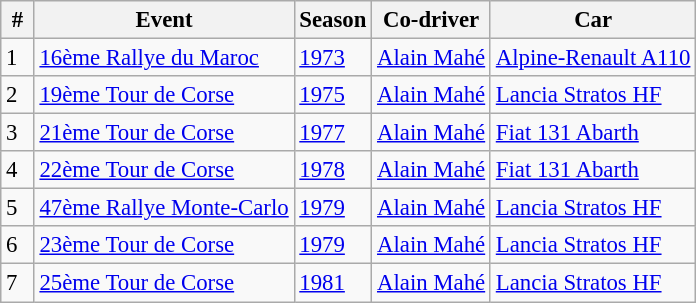<table class="wikitable" style="font-size: 95%;">
<tr>
<th> # </th>
<th>Event</th>
<th>Season</th>
<th>Co-driver</th>
<th>Car</th>
</tr>
<tr>
<td>1</td>
<td> <a href='#'>16ème Rallye du Maroc</a></td>
<td><a href='#'>1973</a></td>
<td><a href='#'>Alain Mahé</a></td>
<td><a href='#'>Alpine-Renault A110</a></td>
</tr>
<tr>
<td>2</td>
<td> <a href='#'>19ème Tour de Corse</a></td>
<td><a href='#'>1975</a></td>
<td><a href='#'>Alain Mahé</a></td>
<td><a href='#'>Lancia Stratos HF</a></td>
</tr>
<tr>
<td>3</td>
<td> <a href='#'>21ème Tour de Corse</a></td>
<td><a href='#'>1977</a></td>
<td><a href='#'>Alain Mahé</a></td>
<td><a href='#'>Fiat 131 Abarth</a></td>
</tr>
<tr>
<td>4</td>
<td> <a href='#'>22ème Tour de Corse</a></td>
<td><a href='#'>1978</a></td>
<td><a href='#'>Alain Mahé</a></td>
<td><a href='#'>Fiat 131 Abarth</a></td>
</tr>
<tr>
<td>5</td>
<td> <a href='#'>47ème Rallye Monte-Carlo</a></td>
<td><a href='#'>1979</a></td>
<td><a href='#'>Alain Mahé</a></td>
<td><a href='#'>Lancia Stratos HF</a></td>
</tr>
<tr>
<td>6</td>
<td> <a href='#'>23ème Tour de Corse</a></td>
<td><a href='#'>1979</a></td>
<td><a href='#'>Alain Mahé</a></td>
<td><a href='#'>Lancia Stratos HF</a></td>
</tr>
<tr>
<td>7</td>
<td> <a href='#'>25ème Tour de Corse</a></td>
<td><a href='#'>1981</a></td>
<td><a href='#'>Alain Mahé</a></td>
<td><a href='#'>Lancia Stratos HF</a></td>
</tr>
</table>
